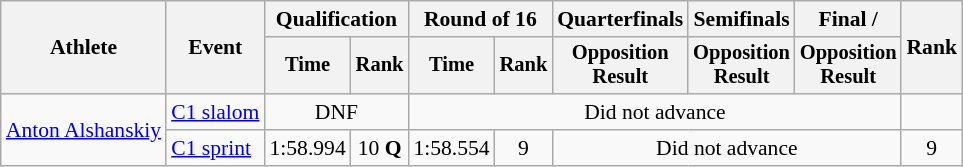<table class="wikitable" style="font-size:90%;">
<tr>
<th rowspan=2>Athlete</th>
<th rowspan=2>Event</th>
<th colspan=2>Qualification</th>
<th colspan=2>Round of 16</th>
<th>Quarterfinals</th>
<th>Semifinals</th>
<th>Final / </th>
<th rowspan=2>Rank</th>
</tr>
<tr style="font-size:95%">
<th>Time</th>
<th>Rank</th>
<th>Time</th>
<th>Rank</th>
<th>Opposition <br>Result</th>
<th>Opposition <br>Result</th>
<th>Opposition <br>Result</th>
</tr>
<tr align=center>
<td rowspan=2 align=left><a href='#'>Anton Alshanskiy</a></td>
<td align=left><a href='#'>C1 slalom</a></td>
<td colspan=2>DNF</td>
<td colspan=5>Did not advance</td>
<td></td>
</tr>
<tr align=center>
<td align=left><a href='#'>C1 sprint</a></td>
<td>1:58.994</td>
<td>10 <strong>Q</strong></td>
<td>1:58.554</td>
<td>9</td>
<td colspan=3>Did not advance</td>
<td>9</td>
</tr>
</table>
